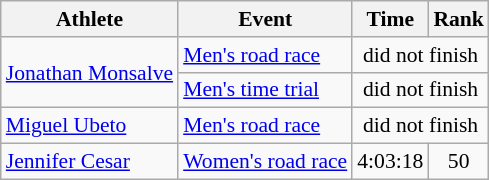<table class="wikitable" style="font-size:90%">
<tr>
<th>Athlete</th>
<th>Event</th>
<th>Time</th>
<th>Rank</th>
</tr>
<tr align=center>
<td align=left rowspan=2><a href='#'>Jonathan Monsalve</a></td>
<td align=left><a href='#'>Men's road race</a></td>
<td colspan=2>did not finish</td>
</tr>
<tr align=center>
<td align=left><a href='#'>Men's time trial</a></td>
<td colspan=2>did not finish</td>
</tr>
<tr align=center>
<td align=left><a href='#'>Miguel Ubeto</a></td>
<td align=left><a href='#'>Men's road race</a></td>
<td colspan=2>did not finish</td>
</tr>
<tr align=center>
<td align=left><a href='#'>Jennifer Cesar</a></td>
<td align=left><a href='#'>Women's road race</a></td>
<td>4:03:18</td>
<td>50</td>
</tr>
</table>
